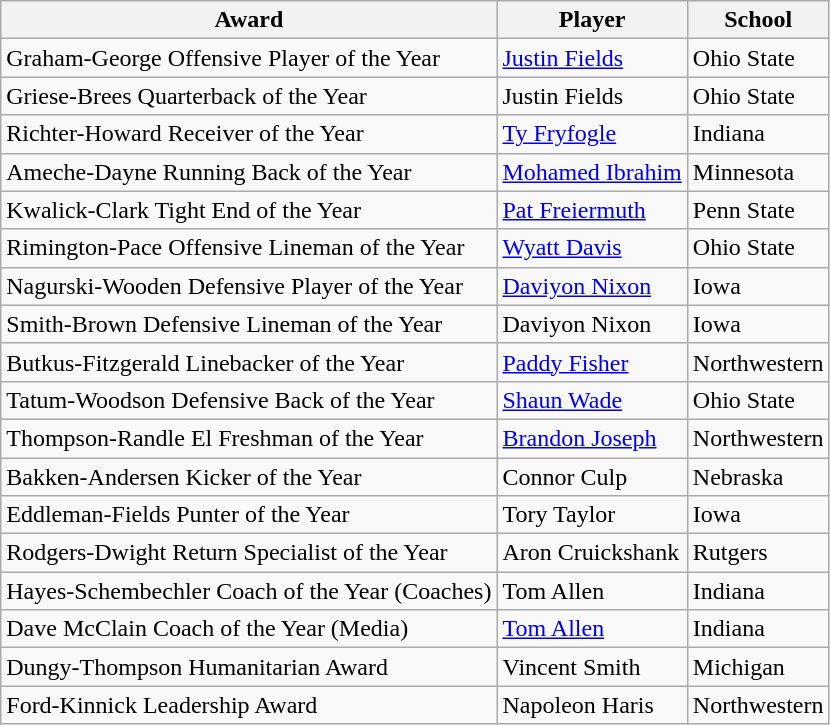<table class="wikitable sortable">
<tr>
<th>Award</th>
<th>Player</th>
<th>School</th>
</tr>
<tr>
<td>Graham-George Offensive Player of the Year</td>
<td><a href='#'>Justin Fields</a></td>
<td>Ohio State</td>
</tr>
<tr>
<td>Griese-Brees Quarterback of the Year</td>
<td>Justin Fields</td>
<td>Ohio State</td>
</tr>
<tr>
<td>Richter-Howard Receiver of the Year</td>
<td><a href='#'>Ty Fryfogle</a></td>
<td>Indiana</td>
</tr>
<tr>
<td>Ameche-Dayne Running Back of the Year</td>
<td><a href='#'>Mohamed Ibrahim</a></td>
<td>Minnesota</td>
</tr>
<tr>
<td>Kwalick-Clark Tight End of the Year</td>
<td><a href='#'>Pat Freiermuth</a></td>
<td>Penn State</td>
</tr>
<tr>
<td>Rimington-Pace Offensive Lineman of the Year</td>
<td><a href='#'>Wyatt Davis</a></td>
<td>Ohio State</td>
</tr>
<tr>
<td>Nagurski-Wooden Defensive Player of the Year</td>
<td><a href='#'>Daviyon Nixon</a></td>
<td>Iowa</td>
</tr>
<tr>
<td>Smith-Brown Defensive Lineman of the Year</td>
<td>Daviyon Nixon</td>
<td>Iowa</td>
</tr>
<tr>
<td>Butkus-Fitzgerald Linebacker of the Year</td>
<td><a href='#'>Paddy Fisher</a></td>
<td>Northwestern</td>
</tr>
<tr>
<td>Tatum-Woodson Defensive Back of the Year</td>
<td><a href='#'>Shaun Wade</a></td>
<td>Ohio State</td>
</tr>
<tr>
<td>Thompson-Randle El Freshman of the Year</td>
<td><a href='#'>Brandon Joseph</a></td>
<td>Northwestern</td>
</tr>
<tr>
<td>Bakken-Andersen Kicker of the Year</td>
<td>Connor Culp</td>
<td>Nebraska</td>
</tr>
<tr>
<td>Eddleman-Fields Punter of the Year</td>
<td>Tory Taylor</td>
<td>Iowa</td>
</tr>
<tr>
<td>Rodgers-Dwight Return Specialist of the Year</td>
<td>Aron Cruickshank</td>
<td>Rutgers</td>
</tr>
<tr>
<td>Hayes-Schembechler Coach of the Year (Coaches)</td>
<td>Tom Allen</td>
<td>Indiana</td>
</tr>
<tr>
<td>Dave McClain Coach of the Year (Media)</td>
<td><a href='#'>Tom Allen</a></td>
<td>Indiana</td>
</tr>
<tr>
<td>Dungy-Thompson Humanitarian Award</td>
<td>Vincent Smith</td>
<td>Michigan</td>
</tr>
<tr>
<td>Ford-Kinnick Leadership Award</td>
<td>Napoleon Haris</td>
<td>Northwestern</td>
</tr>
</table>
